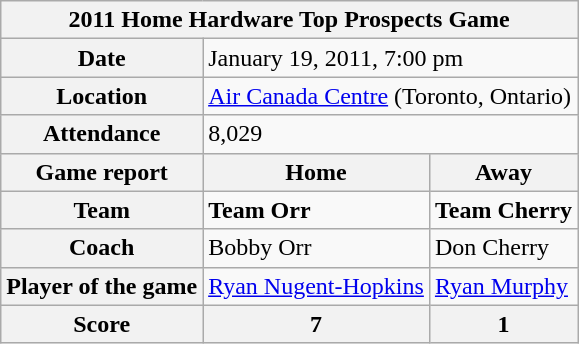<table class="wikitable">
<tr>
<th colspan="3">2011 Home Hardware Top Prospects Game</th>
</tr>
<tr>
<th>Date</th>
<td colspan="2">January 19, 2011, 7:00 pm</td>
</tr>
<tr>
<th>Location</th>
<td colspan="2"><a href='#'>Air Canada Centre</a> (Toronto, Ontario)</td>
</tr>
<tr>
<th>Attendance</th>
<td colspan="2">8,029</td>
</tr>
<tr>
<th>Game report</th>
<th>Home</th>
<th>Away</th>
</tr>
<tr>
<th>Team</th>
<td><strong>Team Orr</strong></td>
<td><strong>Team Cherry</strong></td>
</tr>
<tr>
<th>Coach</th>
<td>Bobby Orr</td>
<td>Don Cherry</td>
</tr>
<tr>
<th>Player of the game</th>
<td><a href='#'>Ryan Nugent-Hopkins</a></td>
<td><a href='#'>Ryan Murphy</a></td>
</tr>
<tr>
<th>Score</th>
<th>7</th>
<th>1</th>
</tr>
</table>
